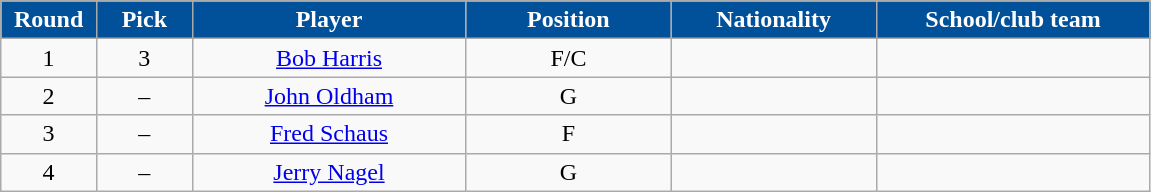<table class="wikitable sortable sortable">
<tr>
<th style="background:#00519a;color:#FFFFFF;" width="7%">Round</th>
<th style="background:#00519a;color:#FFFFFF;" width="7%">Pick</th>
<th style="background:#00519a;color:#FFFFFF;" width="20%">Player</th>
<th style="background:#00519a;color:#FFFFFF;" width="15%">Position</th>
<th style="background:#00519a;color:#FFFFFF;" width="15%">Nationality</th>
<th style="background:#00519a;color:#FFFFFF;" width="20%">School/club team</th>
</tr>
<tr style="text-align: center">
<td>1</td>
<td>3</td>
<td><a href='#'>Bob Harris</a></td>
<td>F/C</td>
<td></td>
<td></td>
</tr>
<tr style="text-align: center">
<td>2</td>
<td>–</td>
<td><a href='#'>John Oldham</a></td>
<td>G</td>
<td></td>
<td></td>
</tr>
<tr style="text-align: center">
<td>3</td>
<td>–</td>
<td><a href='#'>Fred Schaus</a></td>
<td>F</td>
<td></td>
<td></td>
</tr>
<tr style="text-align: center">
<td>4</td>
<td>–</td>
<td><a href='#'>Jerry Nagel</a></td>
<td>G</td>
<td></td>
<td></td>
</tr>
</table>
